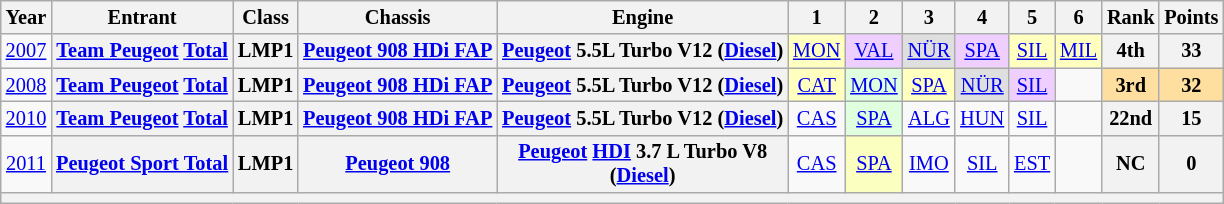<table class="wikitable" style="text-align:center; font-size:85%">
<tr>
<th>Year</th>
<th>Entrant</th>
<th>Class</th>
<th>Chassis</th>
<th>Engine</th>
<th>1</th>
<th>2</th>
<th>3</th>
<th>4</th>
<th>5</th>
<th>6</th>
<th>Rank</th>
<th>Points</th>
</tr>
<tr>
<td><a href='#'>2007</a></td>
<th nowrap><a href='#'>Team Peugeot</a> <a href='#'>Total</a></th>
<th>LMP1</th>
<th nowrap><a href='#'>Peugeot 908 HDi FAP</a></th>
<th nowrap><a href='#'>Peugeot</a> 5.5L Turbo V12 (<a href='#'>Diesel</a>)</th>
<td style="background:#FFFFBF;"><a href='#'>MON</a><br></td>
<td style="background:#EFCFFF;"><a href='#'>VAL</a><br></td>
<td style="background:#DFDFDF;"><a href='#'>NÜR</a><br></td>
<td style="background:#EFCFFF;"><a href='#'>SPA</a><br></td>
<td style="background:#FFFFBF;"><a href='#'>SIL</a><br></td>
<td style="background:#FFFFBF;"><a href='#'>MIL</a><br></td>
<th>4th</th>
<th>33</th>
</tr>
<tr>
<td><a href='#'>2008</a></td>
<th nowrap><a href='#'>Team Peugeot</a> <a href='#'>Total</a></th>
<th>LMP1</th>
<th nowrap><a href='#'>Peugeot 908 HDi FAP</a></th>
<th nowrap><a href='#'>Peugeot</a> 5.5L Turbo V12 (<a href='#'>Diesel</a>)</th>
<td style="background:#FFFFBF;"><a href='#'>CAT</a><br></td>
<td style="background:#DFFFDF;"><a href='#'>MON</a><br></td>
<td style="background:#FFFFBF;"><a href='#'>SPA</a><br></td>
<td style="background:#DFDFDF;"><a href='#'>NÜR</a><br></td>
<td style="background:#EFCFFF;"><a href='#'>SIL</a><br></td>
<td></td>
<th style="background:#FFDF9F;">3rd</th>
<th style="background:#FFDF9F;">32</th>
</tr>
<tr>
<td><a href='#'>2010</a></td>
<th nowrap><a href='#'>Team Peugeot</a> <a href='#'>Total</a></th>
<th>LMP1</th>
<th nowrap><a href='#'>Peugeot 908 HDi FAP</a></th>
<th nowrap><a href='#'>Peugeot</a> 5.5L Turbo V12 (<a href='#'>Diesel</a>)</th>
<td><a href='#'>CAS</a></td>
<td style="background:#DFFFDF;"><a href='#'>SPA</a><br></td>
<td><a href='#'>ALG</a></td>
<td><a href='#'>HUN</a></td>
<td><a href='#'>SIL</a></td>
<td></td>
<th>22nd</th>
<th>15</th>
</tr>
<tr>
<td><a href='#'>2011</a></td>
<th nowrap><a href='#'>Peugeot Sport Total</a></th>
<th>LMP1</th>
<th nowrap><a href='#'>Peugeot 908</a></th>
<th nowrap><a href='#'>Peugeot</a> <a href='#'>HDI</a> 3.7 L Turbo V8<br>(<a href='#'>Diesel</a>)</th>
<td><a href='#'>CAS</a></td>
<td style="background:#FBFFBF;"><a href='#'>SPA</a><br></td>
<td><a href='#'>IMO</a></td>
<td><a href='#'>SIL</a></td>
<td><a href='#'>EST</a></td>
<td></td>
<th>NC</th>
<th>0</th>
</tr>
<tr>
<th colspan="13"></th>
</tr>
</table>
